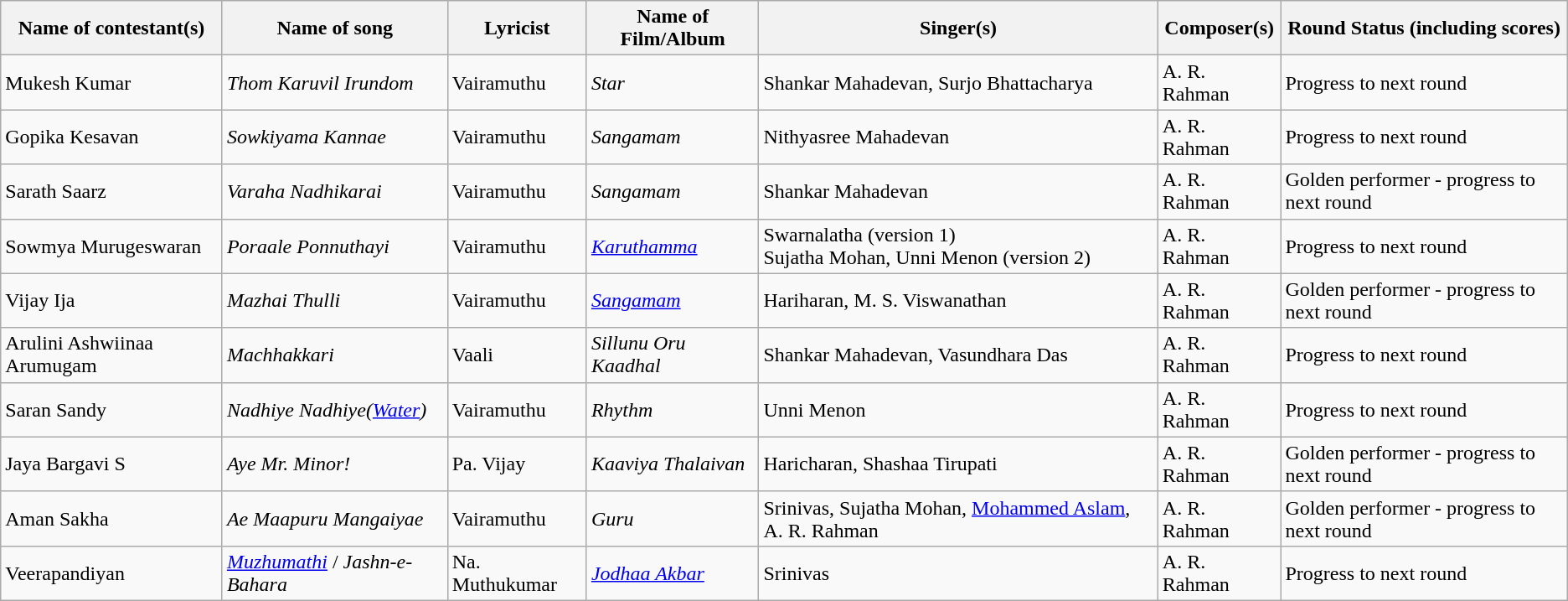<table class="wikitable">
<tr>
<th>Name of contestant(s)</th>
<th>Name of song</th>
<th>Lyricist</th>
<th>Name of Film/Album</th>
<th>Singer(s)</th>
<th>Composer(s)</th>
<th>Round Status (including scores)</th>
</tr>
<tr>
<td>Mukesh Kumar</td>
<td><em>Thom Karuvil Irundom</em></td>
<td>Vairamuthu</td>
<td><em>Star</em></td>
<td>Shankar Mahadevan, Surjo Bhattacharya</td>
<td>A. R. Rahman</td>
<td>Progress to next round</td>
</tr>
<tr>
<td>Gopika Kesavan</td>
<td><em>Sowkiyama Kannae</em></td>
<td>Vairamuthu</td>
<td><em>Sangamam</em></td>
<td>Nithyasree Mahadevan</td>
<td>A. R. Rahman</td>
<td>Progress to next round</td>
</tr>
<tr>
<td>Sarath Saarz</td>
<td><em>Varaha Nadhikarai</em></td>
<td>Vairamuthu</td>
<td><em>Sangamam</em></td>
<td>Shankar Mahadevan</td>
<td>A. R. Rahman</td>
<td>Golden performer - progress to next round</td>
</tr>
<tr>
<td>Sowmya Murugeswaran</td>
<td><em>Poraale Ponnuthayi</em></td>
<td>Vairamuthu</td>
<td><a href='#'><em>Karuthamma</em></a></td>
<td>Swarnalatha (version 1)<br>Sujatha Mohan, Unni Menon (version 2)</td>
<td>A. R. Rahman</td>
<td>Progress to next round</td>
</tr>
<tr>
<td>Vijay Ija</td>
<td><em>Mazhai Thulli</em></td>
<td>Vairamuthu</td>
<td><a href='#'><em>Sangamam</em></a></td>
<td>Hariharan, M. S. Viswanathan</td>
<td>A. R. Rahman</td>
<td>Golden performer - progress to next round</td>
</tr>
<tr>
<td>Arulini Ashwiinaa Arumugam</td>
<td><em>Machhakkari</em></td>
<td>Vaali</td>
<td><em>Sillunu Oru Kaadhal</em></td>
<td>Shankar Mahadevan, Vasundhara Das</td>
<td>A. R. Rahman</td>
<td>Progress to next round</td>
</tr>
<tr>
<td>Saran Sandy</td>
<td><em>Nadhiye Nadhiye(<a href='#'>Water</a>)</em></td>
<td>Vairamuthu</td>
<td><em>Rhythm</em></td>
<td>Unni Menon</td>
<td>A. R. Rahman</td>
<td>Progress to next round</td>
</tr>
<tr>
<td>Jaya Bargavi S</td>
<td><em>Aye Mr. Minor!</em></td>
<td>Pa. Vijay</td>
<td><em>Kaaviya Thalaivan</em></td>
<td>Haricharan, Shashaa Tirupati</td>
<td>A. R. Rahman</td>
<td>Golden performer - progress to next round</td>
</tr>
<tr>
<td>Aman Sakha</td>
<td><em>Ae Maapuru Mangaiyae</em></td>
<td>Vairamuthu</td>
<td><em>Guru</em></td>
<td>Srinivas, Sujatha Mohan, <a href='#'>Mohammed Aslam</a>, A. R. Rahman</td>
<td>A. R. Rahman</td>
<td>Golden performer - progress to next round</td>
</tr>
<tr>
<td>Veerapandiyan</td>
<td><a href='#'><em>Muzhumathi</em></a> / <em>Jashn-e-Bahara</em></td>
<td>Na. Muthukumar</td>
<td><a href='#'><em>Jodhaa Akbar</em></a></td>
<td>Srinivas</td>
<td>A. R. Rahman</td>
<td>Progress to next round</td>
</tr>
</table>
